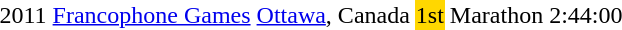<table>
<tr>
<td>2011</td>
<td><a href='#'>Francophone Games</a></td>
<td><a href='#'>Ottawa</a>, Canada</td>
<td bgcolor=gold>1st</td>
<td>Marathon</td>
<td>2:44:00</td>
</tr>
</table>
